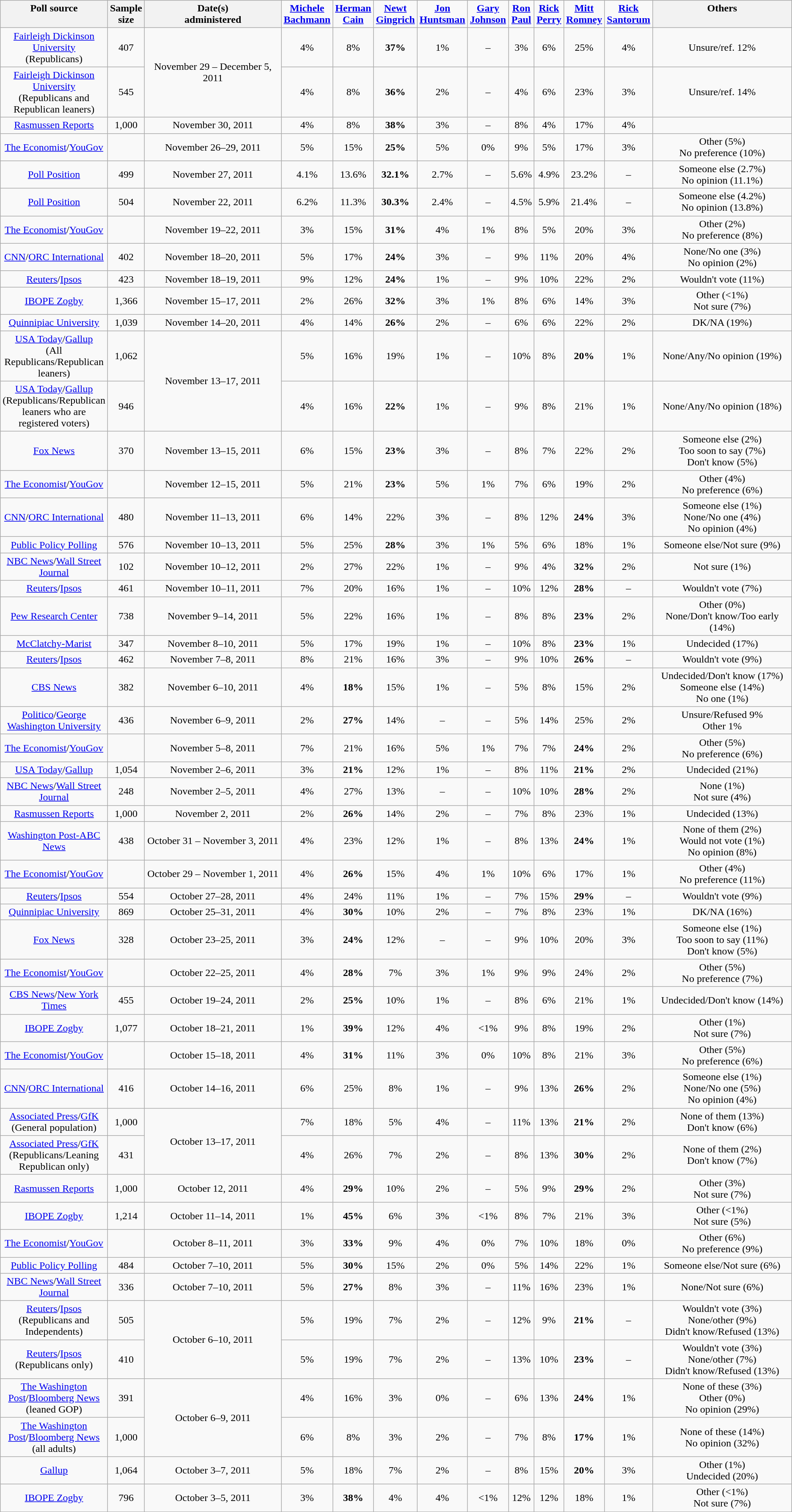<table class="wikitable" style="text-align:center">
<tr valign=top>
<th style="width:150px;">Poll source</th>
<th>Sample<br>size</th>
<th>Date(s)<br> administered</th>
<td><strong><a href='#'>Michele<br> Bachmann</a></strong></td>
<td><strong><a href='#'>Herman<br> Cain</a></strong></td>
<td><strong><a href='#'>Newt<br> Gingrich</a></strong></td>
<td><strong><a href='#'>Jon <br>Huntsman</a></strong></td>
<td><strong><a href='#'>Gary<br> Johnson</a></strong></td>
<td><strong><a href='#'>Ron<br> Paul</a></strong></td>
<td><strong><a href='#'>Rick<br> Perry</a></strong></td>
<td><strong><a href='#'>Mitt<br> Romney</a></strong></td>
<td><strong><a href='#'>Rick<br> Santorum</a></strong></td>
<th>Others</th>
</tr>
<tr>
<td><a href='#'>Fairleigh Dickinson University</a><br>(Republicans)</td>
<td>407</td>
<td rowspan=2>November 29 – December 5, 2011</td>
<td>4%</td>
<td>8%</td>
<td><strong>37%</strong></td>
<td>1%</td>
<td>–</td>
<td>3%</td>
<td>6%</td>
<td>25%</td>
<td>4%</td>
<td>Unsure/ref. 12%</td>
</tr>
<tr>
<td><a href='#'>Fairleigh Dickinson University</a><br>(Republicans and Republican leaners)</td>
<td>545</td>
<td>4%</td>
<td>8%</td>
<td><strong>36%</strong></td>
<td>2%</td>
<td>–</td>
<td>4%</td>
<td>6%</td>
<td>23%</td>
<td>3%</td>
<td>Unsure/ref. 14%</td>
</tr>
<tr>
<td><a href='#'>Rasmussen Reports</a></td>
<td>1,000</td>
<td>November 30, 2011</td>
<td>4%</td>
<td>8%</td>
<td><strong>38%</strong></td>
<td>3%</td>
<td>–</td>
<td>8%</td>
<td>4%</td>
<td>17%</td>
<td>4%</td>
<td></td>
</tr>
<tr>
<td><a href='#'>The Economist</a>/<a href='#'>YouGov</a></td>
<td></td>
<td>November 26–29, 2011</td>
<td>5%</td>
<td>15%</td>
<td><strong>25%</strong></td>
<td>5%</td>
<td>0%</td>
<td>9%</td>
<td>5%</td>
<td>17%</td>
<td>3%</td>
<td>Other (5%)<br>No preference (10%)</td>
</tr>
<tr>
<td><a href='#'>Poll Position</a></td>
<td>499</td>
<td>November 27, 2011</td>
<td>4.1%</td>
<td>13.6%</td>
<td><strong>32.1%</strong></td>
<td>2.7%</td>
<td>–</td>
<td>5.6%</td>
<td>4.9%</td>
<td>23.2%</td>
<td>–</td>
<td>Someone else (2.7%)<br>No opinion (11.1%)</td>
</tr>
<tr>
<td><a href='#'>Poll Position</a></td>
<td>504</td>
<td>November 22, 2011</td>
<td>6.2%</td>
<td>11.3%</td>
<td><strong>30.3%</strong></td>
<td>2.4%</td>
<td>–</td>
<td>4.5%</td>
<td>5.9%</td>
<td>21.4%</td>
<td>–</td>
<td>Someone else (4.2%)<br>No opinion (13.8%)</td>
</tr>
<tr>
<td><a href='#'>The Economist</a>/<a href='#'>YouGov</a></td>
<td></td>
<td>November 19–22, 2011</td>
<td>3%</td>
<td>15%</td>
<td><strong>31%</strong></td>
<td>4%</td>
<td>1%</td>
<td>8%</td>
<td>5%</td>
<td>20%</td>
<td>3%</td>
<td>Other (2%)<br>No preference (8%)</td>
</tr>
<tr>
<td><a href='#'>CNN</a>/<a href='#'>ORC International</a></td>
<td>402</td>
<td>November 18–20, 2011</td>
<td>5%</td>
<td>17%</td>
<td><strong>24%</strong></td>
<td>3%</td>
<td>–</td>
<td>9%</td>
<td>11%</td>
<td>20%</td>
<td>4%</td>
<td>None/No one (3%)<br>No opinion (2%)</td>
</tr>
<tr>
<td><a href='#'>Reuters</a>/<a href='#'>Ipsos</a></td>
<td>423</td>
<td>November 18–19, 2011</td>
<td>9%</td>
<td>12%</td>
<td><strong>24%</strong></td>
<td>1%</td>
<td>–</td>
<td>9%</td>
<td>10%</td>
<td>22%</td>
<td>2%</td>
<td>Wouldn't vote (11%)</td>
</tr>
<tr>
<td><a href='#'>IBOPE Zogby</a></td>
<td>1,366</td>
<td>November 15–17, 2011</td>
<td>2%</td>
<td>26%</td>
<td><strong>32%</strong></td>
<td>3%</td>
<td>1%</td>
<td>8%</td>
<td>6%</td>
<td>14%</td>
<td>3%</td>
<td>Other (<1%)<br>Not sure (7%)</td>
</tr>
<tr>
<td><a href='#'>Quinnipiac University</a></td>
<td>1,039</td>
<td>November 14–20, 2011</td>
<td>4%</td>
<td>14%</td>
<td><strong>26%</strong></td>
<td>2%</td>
<td>–</td>
<td>6%</td>
<td>6%</td>
<td>22%</td>
<td>2%</td>
<td>DK/NA (19%)</td>
</tr>
<tr>
<td><a href='#'>USA Today</a>/<a href='#'>Gallup</a><br>(All Republicans/Republican leaners)</td>
<td>1,062</td>
<td rowspan=2>November 13–17, 2011</td>
<td>5%</td>
<td>16%</td>
<td>19%</td>
<td>1%</td>
<td>–</td>
<td>10%</td>
<td>8%</td>
<td><strong>20%</strong></td>
<td>1%</td>
<td>None/Any/No opinion (19%)</td>
</tr>
<tr>
<td><a href='#'>USA Today</a>/<a href='#'>Gallup</a><br>(Republicans/Republican leaners who are registered voters)</td>
<td>946</td>
<td>4%</td>
<td>16%</td>
<td><strong>22%</strong></td>
<td>1%</td>
<td>–</td>
<td>9%</td>
<td>8%</td>
<td>21%</td>
<td>1%</td>
<td>None/Any/No opinion (18%)</td>
</tr>
<tr>
<td><a href='#'>Fox News</a></td>
<td>370</td>
<td>November 13–15, 2011</td>
<td>6%</td>
<td>15%</td>
<td><strong>23%</strong></td>
<td>3%</td>
<td>–</td>
<td>8%</td>
<td>7%</td>
<td>22%</td>
<td>2%</td>
<td>Someone else (2%)<br>Too soon to say (7%)<br>Don't know (5%)</td>
</tr>
<tr>
<td><a href='#'>The Economist</a>/<a href='#'>YouGov</a></td>
<td></td>
<td>November 12–15, 2011</td>
<td>5%</td>
<td>21%</td>
<td><strong>23%</strong></td>
<td>5%</td>
<td>1%</td>
<td>7%</td>
<td>6%</td>
<td>19%</td>
<td>2%</td>
<td>Other (4%)<br>No preference (6%)</td>
</tr>
<tr>
<td><a href='#'>CNN</a>/<a href='#'>ORC International</a></td>
<td>480</td>
<td>November 11–13, 2011</td>
<td>6%</td>
<td>14%</td>
<td>22%</td>
<td>3%</td>
<td>–</td>
<td>8%</td>
<td>12%</td>
<td><strong>24%</strong></td>
<td>3%</td>
<td>Someone else (1%)<br>None/No one (4%)<br>No opinion (4%)</td>
</tr>
<tr>
<td><a href='#'>Public Policy Polling</a></td>
<td>576</td>
<td>November 10–13, 2011</td>
<td>5%</td>
<td>25%</td>
<td><strong>28%</strong></td>
<td>3%</td>
<td>1%</td>
<td>5%</td>
<td>6%</td>
<td>18%</td>
<td>1%</td>
<td>Someone else/Not sure (9%)</td>
</tr>
<tr>
<td><a href='#'>NBC News</a>/<a href='#'>Wall Street Journal</a></td>
<td>102</td>
<td>November 10–12, 2011</td>
<td>2%</td>
<td>27%</td>
<td>22%</td>
<td>1%</td>
<td>–</td>
<td>9%</td>
<td>4%</td>
<td><strong>32%</strong></td>
<td>2%</td>
<td>Not sure (1%)</td>
</tr>
<tr>
<td><a href='#'>Reuters</a>/<a href='#'>Ipsos</a></td>
<td>461</td>
<td>November 10–11, 2011</td>
<td>7%</td>
<td>20%</td>
<td>16%</td>
<td>1%</td>
<td>–</td>
<td>10%</td>
<td>12%</td>
<td><strong>28%</strong></td>
<td>–</td>
<td>Wouldn't vote (7%)</td>
</tr>
<tr>
<td><a href='#'>Pew Research Center</a></td>
<td>738</td>
<td>November 9–14, 2011</td>
<td>5%</td>
<td>22%</td>
<td>16%</td>
<td>1%</td>
<td>–</td>
<td>8%</td>
<td>8%</td>
<td><strong>23%</strong></td>
<td>2%</td>
<td>Other (0%)<br>None/Don't know/Too early (14%)</td>
</tr>
<tr>
<td><a href='#'>McClatchy-Marist</a></td>
<td>347</td>
<td>November 8–10, 2011</td>
<td>5%</td>
<td>17%</td>
<td>19%</td>
<td>1%</td>
<td>–</td>
<td>10%</td>
<td>8%</td>
<td><strong>23%</strong></td>
<td>1%</td>
<td>Undecided (17%)</td>
</tr>
<tr>
<td><a href='#'>Reuters</a>/<a href='#'>Ipsos</a></td>
<td>462</td>
<td>November 7–8, 2011</td>
<td>8%</td>
<td>21%</td>
<td>16%</td>
<td>3%</td>
<td>–</td>
<td>9%</td>
<td>10%</td>
<td><strong>26%</strong></td>
<td>–</td>
<td>Wouldn't vote (9%)</td>
</tr>
<tr>
<td><a href='#'>CBS News</a></td>
<td>382</td>
<td>November 6–10, 2011</td>
<td>4%</td>
<td><strong>18%</strong></td>
<td>15%</td>
<td>1%</td>
<td>–</td>
<td>5%</td>
<td>8%</td>
<td>15%</td>
<td>2%</td>
<td>Undecided/Don't know (17%)<br>Someone else (14%)<br>No one (1%)</td>
</tr>
<tr>
<td><a href='#'>Politico</a>/<a href='#'>George Washington University</a></td>
<td>436</td>
<td>November 6–9, 2011</td>
<td>2%</td>
<td><strong>27%</strong></td>
<td>14%</td>
<td>–</td>
<td>–</td>
<td>5%</td>
<td>14%</td>
<td>25%</td>
<td>2%</td>
<td>Unsure/Refused 9%<br>Other 1%</td>
</tr>
<tr>
<td><a href='#'>The Economist</a>/<a href='#'>YouGov</a></td>
<td></td>
<td>November 5–8, 2011</td>
<td>7%</td>
<td>21%</td>
<td>16%</td>
<td>5%</td>
<td>1%</td>
<td>7%</td>
<td>7%</td>
<td><strong>24%</strong></td>
<td>2%</td>
<td>Other (5%)<br>No preference (6%)</td>
</tr>
<tr>
<td><a href='#'>USA Today</a>/<a href='#'>Gallup</a></td>
<td>1,054</td>
<td>November 2–6, 2011</td>
<td>3%</td>
<td><strong>21%</strong></td>
<td>12%</td>
<td>1%</td>
<td>–</td>
<td>8%</td>
<td>11%</td>
<td><strong>21%</strong></td>
<td>2%</td>
<td>Undecided (21%)</td>
</tr>
<tr>
<td><a href='#'>NBC News</a>/<a href='#'>Wall Street Journal</a></td>
<td>248</td>
<td>November 2–5, 2011</td>
<td>4%</td>
<td>27%</td>
<td>13%</td>
<td>–</td>
<td>–</td>
<td>10%</td>
<td>10%</td>
<td><strong>28%</strong></td>
<td>2%</td>
<td>None (1%)<br>Not sure (4%)</td>
</tr>
<tr>
<td><a href='#'>Rasmussen Reports</a></td>
<td>1,000</td>
<td>November 2, 2011</td>
<td>2%</td>
<td><strong>26%</strong></td>
<td>14%</td>
<td>2%</td>
<td>–</td>
<td>7%</td>
<td>8%</td>
<td>23%</td>
<td>1%</td>
<td>Undecided (13%)</td>
</tr>
<tr>
<td><a href='#'>Washington Post-ABC News</a></td>
<td>438</td>
<td>October 31 – November 3, 2011</td>
<td>4%</td>
<td>23%</td>
<td>12%</td>
<td>1%</td>
<td>–</td>
<td>8%</td>
<td>13%</td>
<td><strong>24%</strong></td>
<td>1%</td>
<td>None of them (2%)<br>Would not vote (1%)<br>No opinion (8%)</td>
</tr>
<tr>
<td><a href='#'>The Economist</a>/<a href='#'>YouGov</a></td>
<td></td>
<td>October 29 – November 1, 2011</td>
<td>4%</td>
<td><strong>26%</strong></td>
<td>15%</td>
<td>4%</td>
<td>1%</td>
<td>10%</td>
<td>6%</td>
<td>17%</td>
<td>1%</td>
<td>Other (4%)<br>No preference (11%)</td>
</tr>
<tr>
<td><a href='#'>Reuters</a>/<a href='#'>Ipsos</a></td>
<td>554</td>
<td>October 27–28, 2011</td>
<td>4%</td>
<td>24%</td>
<td>11%</td>
<td>1%</td>
<td>–</td>
<td>7%</td>
<td>15%</td>
<td><strong>29%</strong></td>
<td>–</td>
<td>Wouldn't vote (9%)</td>
</tr>
<tr>
<td><a href='#'>Quinnipiac University</a></td>
<td>869</td>
<td>October 25–31, 2011</td>
<td>4%</td>
<td><strong>30%</strong></td>
<td>10%</td>
<td>2%</td>
<td>–</td>
<td>7%</td>
<td>8%</td>
<td>23%</td>
<td>1%</td>
<td>DK/NA (16%)</td>
</tr>
<tr>
<td><a href='#'>Fox News</a></td>
<td>328</td>
<td>October 23–25, 2011</td>
<td>3%</td>
<td><strong>24%</strong></td>
<td>12%</td>
<td>–</td>
<td>–</td>
<td>9%</td>
<td>10%</td>
<td>20%</td>
<td>3%</td>
<td>Someone else (1%)<br>Too soon to say (11%)<br>Don't know (5%)</td>
</tr>
<tr>
<td><a href='#'>The Economist</a>/<a href='#'>YouGov</a></td>
<td></td>
<td>October 22–25, 2011</td>
<td>4%</td>
<td><strong>28%</strong></td>
<td>7%</td>
<td>3%</td>
<td>1%</td>
<td>9%</td>
<td>9%</td>
<td>24%</td>
<td>2%</td>
<td>Other (5%)<br>No preference (7%)</td>
</tr>
<tr>
<td><a href='#'>CBS News</a>/<a href='#'>New York Times</a></td>
<td>455</td>
<td>October 19–24, 2011</td>
<td>2%</td>
<td><strong>25%</strong></td>
<td>10%</td>
<td>1%</td>
<td>–</td>
<td>8%</td>
<td>6%</td>
<td>21%</td>
<td>1%</td>
<td>Undecided/Don't know (14%)</td>
</tr>
<tr>
<td><a href='#'>IBOPE Zogby</a></td>
<td>1,077</td>
<td>October 18–21, 2011</td>
<td>1%</td>
<td><strong>39%</strong></td>
<td>12%</td>
<td>4%</td>
<td><1%</td>
<td>9%</td>
<td>8%</td>
<td>19%</td>
<td>2%</td>
<td>Other (1%)<br>Not sure (7%)</td>
</tr>
<tr>
<td><a href='#'>The Economist</a>/<a href='#'>YouGov</a></td>
<td></td>
<td>October 15–18, 2011</td>
<td>4%</td>
<td><strong>31%</strong></td>
<td>11%</td>
<td>3%</td>
<td>0%</td>
<td>10%</td>
<td>8%</td>
<td>21%</td>
<td>3%</td>
<td>Other (5%)<br>No preference (6%)</td>
</tr>
<tr>
<td><a href='#'>CNN</a>/<a href='#'>ORC International</a></td>
<td>416</td>
<td>October 14–16, 2011</td>
<td>6%</td>
<td>25%</td>
<td>8%</td>
<td>1%</td>
<td>–</td>
<td>9%</td>
<td>13%</td>
<td><strong>26%</strong></td>
<td>2%</td>
<td>Someone else (1%)<br>None/No one (5%)<br>No opinion (4%)</td>
</tr>
<tr>
<td><a href='#'>Associated Press</a>/<a href='#'>GfK</a><br>(General population)</td>
<td>1,000</td>
<td rowspan=2>October 13–17, 2011</td>
<td>7%</td>
<td>18%</td>
<td>5%</td>
<td>4%</td>
<td>–</td>
<td>11%</td>
<td>13%</td>
<td><strong>21%</strong></td>
<td>2%</td>
<td>None of them (13%)<br>Don't know (6%)</td>
</tr>
<tr>
<td><a href='#'>Associated Press</a>/<a href='#'>GfK</a><br>(Republicans/Leaning Republican only)</td>
<td>431</td>
<td>4%</td>
<td>26%</td>
<td>7%</td>
<td>2%</td>
<td>–</td>
<td>8%</td>
<td>13%</td>
<td><strong>30%</strong></td>
<td>2%</td>
<td>None of them (2%)<br>Don't know (7%)</td>
</tr>
<tr>
<td><a href='#'>Rasmussen Reports</a></td>
<td>1,000</td>
<td>October 12, 2011</td>
<td>4%</td>
<td><strong>29%</strong></td>
<td>10%</td>
<td>2%</td>
<td>–</td>
<td>5%</td>
<td>9%</td>
<td><strong>29%</strong></td>
<td>2%</td>
<td>Other (3%)<br>Not sure (7%)</td>
</tr>
<tr>
<td><a href='#'>IBOPE Zogby</a></td>
<td>1,214</td>
<td>October 11–14, 2011</td>
<td>1%</td>
<td><strong>45%</strong></td>
<td>6%</td>
<td>3%</td>
<td><1%</td>
<td>8%</td>
<td>7%</td>
<td>21%</td>
<td>3%</td>
<td>Other (<1%)<br>Not sure (5%)</td>
</tr>
<tr>
<td><a href='#'>The Economist</a>/<a href='#'>YouGov</a></td>
<td></td>
<td>October 8–11, 2011</td>
<td>3%</td>
<td><strong>33%</strong></td>
<td>9%</td>
<td>4%</td>
<td>0%</td>
<td>7%</td>
<td>10%</td>
<td>18%</td>
<td>0%</td>
<td>Other (6%)<br>No preference (9%)</td>
</tr>
<tr>
<td><a href='#'>Public Policy Polling</a></td>
<td>484</td>
<td>October 7–10, 2011</td>
<td>5%</td>
<td><strong>30%</strong></td>
<td>15%</td>
<td>2%</td>
<td>0%</td>
<td>5%</td>
<td>14%</td>
<td>22%</td>
<td>1%</td>
<td>Someone else/Not sure (6%)</td>
</tr>
<tr>
<td><a href='#'>NBC News</a>/<a href='#'>Wall Street Journal</a></td>
<td>336</td>
<td>October 7–10, 2011</td>
<td>5%</td>
<td><strong>27%</strong></td>
<td>8%</td>
<td>3%</td>
<td>–</td>
<td>11%</td>
<td>16%</td>
<td>23%</td>
<td>1%</td>
<td>None/Not sure (6%)</td>
</tr>
<tr>
<td><a href='#'>Reuters</a>/<a href='#'>Ipsos</a><br>(Republicans and Independents)</td>
<td>505</td>
<td rowspan=2>October 6–10, 2011</td>
<td>5%</td>
<td>19%</td>
<td>7%</td>
<td>2%</td>
<td>–</td>
<td>12%</td>
<td>9%</td>
<td><strong>21%</strong></td>
<td>–</td>
<td>Wouldn't vote (3%)<br>None/other (9%)<br>Didn't know/Refused (13%)</td>
</tr>
<tr>
<td><a href='#'>Reuters</a>/<a href='#'>Ipsos</a><br>(Republicans only)</td>
<td>410</td>
<td>5%</td>
<td>19%</td>
<td>7%</td>
<td>2%</td>
<td>–</td>
<td>13%</td>
<td>10%</td>
<td><strong>23%</strong></td>
<td>–</td>
<td>Wouldn't vote (3%)<br>None/other (7%)<br>Didn't know/Refused (13%)</td>
</tr>
<tr>
<td><a href='#'>The Washington Post</a>/<a href='#'>Bloomberg News</a><br>(leaned GOP)</td>
<td>391</td>
<td rowspan=2>October 6–9, 2011</td>
<td>4%</td>
<td>16%</td>
<td>3%</td>
<td>0%</td>
<td>–</td>
<td>6%</td>
<td>13%</td>
<td><strong>24%</strong></td>
<td>1%</td>
<td>None of these (3%)<br>Other (0%)<br>No opinion (29%)</td>
</tr>
<tr>
<td><a href='#'>The Washington Post</a>/<a href='#'>Bloomberg News</a><br>(all adults)</td>
<td>1,000</td>
<td>6%</td>
<td>8%</td>
<td>3%</td>
<td>2%</td>
<td>–</td>
<td>7%</td>
<td>8%</td>
<td><strong>17%</strong></td>
<td>1%</td>
<td>None of these (14%)<br>No opinion (32%)</td>
</tr>
<tr>
<td><a href='#'>Gallup</a></td>
<td>1,064</td>
<td>October 3–7, 2011</td>
<td>5%</td>
<td>18%</td>
<td>7%</td>
<td>2%</td>
<td>–</td>
<td>8%</td>
<td>15%</td>
<td><strong>20%</strong></td>
<td>3%</td>
<td>Other (1%)<br>Undecided (20%)</td>
</tr>
<tr>
<td><a href='#'>IBOPE Zogby</a></td>
<td>796</td>
<td>October 3–5, 2011</td>
<td>3%</td>
<td><strong>38%</strong></td>
<td>4%</td>
<td>4%</td>
<td><1%</td>
<td>12%</td>
<td>12%</td>
<td>18%</td>
<td>1%</td>
<td>Other (<1%)<br>Not sure (7%)</td>
</tr>
</table>
